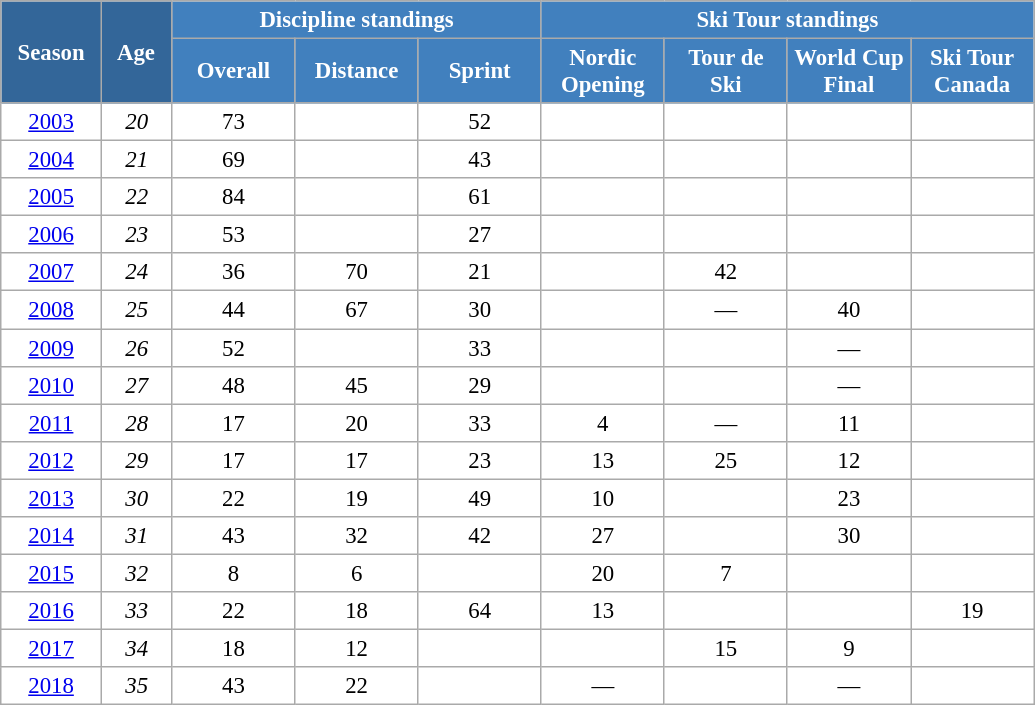<table class="wikitable" style="font-size:95%; text-align:center; border:grey solid 1px; border-collapse:collapse; background:#ffffff;">
<tr>
<th style="background-color:#369; color:white; width:60px;" rowspan="2"> Season </th>
<th style="background-color:#369; color:white; width:40px;" rowspan="2"> Age </th>
<th style="background-color:#4180be; color:white;" colspan="3">Discipline standings</th>
<th style="background-color:#4180be; color:white;" colspan="4">Ski Tour standings</th>
</tr>
<tr>
<th style="background-color:#4180be; color:white; width:75px;">Overall</th>
<th style="background-color:#4180be; color:white; width:75px;">Distance</th>
<th style="background-color:#4180be; color:white; width:75px;">Sprint</th>
<th style="background-color:#4180be; color:white; width:75px;">Nordic<br>Opening</th>
<th style="background-color:#4180be; color:white; width:75px;">Tour de<br>Ski</th>
<th style="background-color:#4180be; color:white; width:75px;">World Cup<br>Final</th>
<th style="background-color:#4180be; color:white; width:75px;">Ski Tour<br>Canada</th>
</tr>
<tr>
<td><a href='#'>2003</a></td>
<td><em>20</em></td>
<td>73</td>
<td></td>
<td>52</td>
<td></td>
<td></td>
<td></td>
<td></td>
</tr>
<tr>
<td><a href='#'>2004</a></td>
<td><em>21</em></td>
<td>69</td>
<td></td>
<td>43</td>
<td></td>
<td></td>
<td></td>
<td></td>
</tr>
<tr>
<td><a href='#'>2005</a></td>
<td><em>22</em></td>
<td>84</td>
<td></td>
<td>61</td>
<td></td>
<td></td>
<td></td>
<td></td>
</tr>
<tr>
<td><a href='#'>2006</a></td>
<td><em>23</em></td>
<td>53</td>
<td></td>
<td>27</td>
<td></td>
<td></td>
<td></td>
<td></td>
</tr>
<tr>
<td><a href='#'>2007</a></td>
<td><em>24</em></td>
<td>36</td>
<td>70</td>
<td>21</td>
<td></td>
<td>42</td>
<td></td>
<td></td>
</tr>
<tr>
<td><a href='#'>2008</a></td>
<td><em>25</em></td>
<td>44</td>
<td>67</td>
<td>30</td>
<td></td>
<td>—</td>
<td>40</td>
<td></td>
</tr>
<tr>
<td><a href='#'>2009</a></td>
<td><em>26</em></td>
<td>52</td>
<td></td>
<td>33</td>
<td></td>
<td></td>
<td>—</td>
<td></td>
</tr>
<tr>
<td><a href='#'>2010</a></td>
<td><em>27</em></td>
<td>48</td>
<td>45</td>
<td>29</td>
<td></td>
<td></td>
<td>—</td>
<td></td>
</tr>
<tr>
<td><a href='#'>2011</a></td>
<td><em>28</em></td>
<td>17</td>
<td>20</td>
<td>33</td>
<td>4</td>
<td>—</td>
<td>11</td>
<td></td>
</tr>
<tr>
<td><a href='#'>2012</a></td>
<td><em>29</em></td>
<td>17</td>
<td>17</td>
<td>23</td>
<td>13</td>
<td>25</td>
<td>12</td>
<td></td>
</tr>
<tr>
<td><a href='#'>2013</a></td>
<td><em>30</em></td>
<td>22</td>
<td>19</td>
<td>49</td>
<td>10</td>
<td></td>
<td>23</td>
<td></td>
</tr>
<tr>
<td><a href='#'>2014</a></td>
<td><em>31</em></td>
<td>43</td>
<td>32</td>
<td>42</td>
<td>27</td>
<td></td>
<td>30</td>
<td></td>
</tr>
<tr>
<td><a href='#'>2015</a></td>
<td><em>32</em></td>
<td>8</td>
<td>6</td>
<td></td>
<td>20</td>
<td>7</td>
<td></td>
<td></td>
</tr>
<tr>
<td><a href='#'>2016</a></td>
<td><em>33</em></td>
<td>22</td>
<td>18</td>
<td>64</td>
<td>13</td>
<td></td>
<td></td>
<td>19</td>
</tr>
<tr>
<td><a href='#'>2017</a></td>
<td><em>34</em></td>
<td>18</td>
<td>12</td>
<td></td>
<td></td>
<td>15</td>
<td>9</td>
<td></td>
</tr>
<tr>
<td><a href='#'>2018</a></td>
<td><em>35</em></td>
<td>43</td>
<td>22</td>
<td></td>
<td>—</td>
<td></td>
<td>—</td>
<td></td>
</tr>
</table>
